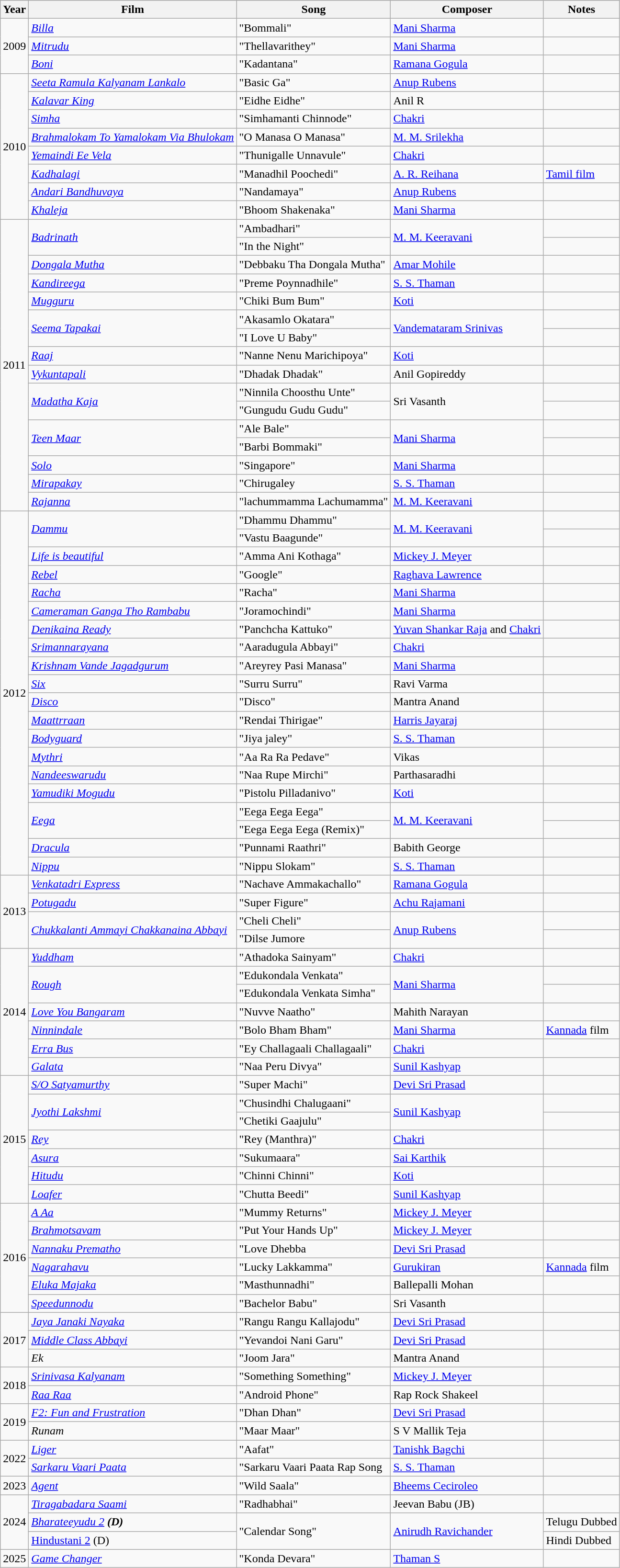<table class="wikitable sortable">
<tr style="background:#ccc; text-align:center;">
<th>Year</th>
<th>Film</th>
<th>Song</th>
<th>Composer</th>
<th>Notes</th>
</tr>
<tr>
<td rowspan="3">2009</td>
<td><a href='#'><em>Billa</em></a></td>
<td>"Bommali"</td>
<td><a href='#'>Mani Sharma</a></td>
<td></td>
</tr>
<tr>
<td><em><a href='#'>Mitrudu</a></em></td>
<td>"Thellavarithey"</td>
<td><a href='#'>Mani Sharma</a></td>
<td></td>
</tr>
<tr>
<td><a href='#'><em>Boni</em></a></td>
<td>"Kadantana"</td>
<td><a href='#'>Ramana Gogula</a></td>
<td></td>
</tr>
<tr>
<td rowspan="8">2010</td>
<td><em><a href='#'>Seeta Ramula Kalyanam Lankalo</a></em></td>
<td>"Basic Ga"</td>
<td><a href='#'>Anup Rubens</a></td>
<td></td>
</tr>
<tr>
<td><em><a href='#'>Kalavar King</a></em></td>
<td>"Eidhe Eidhe"</td>
<td>Anil R</td>
<td></td>
</tr>
<tr>
<td><em><a href='#'>Simha</a></em></td>
<td>"Simhamanti Chinnode"</td>
<td><a href='#'>Chakri</a></td>
<td></td>
</tr>
<tr>
<td><em><a href='#'>Brahmalokam To Yamalokam Via Bhulokam</a></em></td>
<td>"O Manasa O Manasa"</td>
<td><a href='#'>M. M. Srilekha</a></td>
<td></td>
</tr>
<tr>
<td><em><a href='#'>Yemaindi Ee Vela</a></em></td>
<td>"Thunigalle Unnavule"</td>
<td><a href='#'>Chakri</a></td>
<td></td>
</tr>
<tr>
<td><em><a href='#'>Kadhalagi</a></em></td>
<td>"Manadhil Poochedi"</td>
<td><a href='#'>A. R. Reihana</a></td>
<td><a href='#'>Tamil film</a></td>
</tr>
<tr>
<td><em><a href='#'>Andari Bandhuvaya</a></em></td>
<td>"Nandamaya"</td>
<td><a href='#'>Anup Rubens</a></td>
<td></td>
</tr>
<tr>
<td><em><a href='#'>Khaleja</a></em></td>
<td>"Bhoom Shakenaka"</td>
<td><a href='#'>Mani Sharma</a></td>
<td></td>
</tr>
<tr>
<td rowspan="16">2011</td>
<td rowspan="2"><em><a href='#'>Badrinath</a></em></td>
<td>"Ambadhari"</td>
<td rowspan="2"><a href='#'>M. M. Keeravani</a></td>
<td></td>
</tr>
<tr>
<td>"In the Night"</td>
<td></td>
</tr>
<tr>
<td><em><a href='#'>Dongala Mutha</a></em></td>
<td>"Debbaku Tha Dongala Mutha"</td>
<td><a href='#'>Amar Mohile</a></td>
<td></td>
</tr>
<tr>
<td><em><a href='#'>Kandireega</a></em></td>
<td>"Preme Poynnadhile"</td>
<td><a href='#'>S. S. Thaman</a></td>
<td></td>
</tr>
<tr>
<td><em><a href='#'>Mugguru</a></em></td>
<td>"Chiki Bum Bum"</td>
<td><a href='#'>Koti</a></td>
<td></td>
</tr>
<tr>
<td rowspan="2"><em><a href='#'>Seema Tapakai</a></em></td>
<td>"Akasamlo Okatara"</td>
<td rowspan="2"><a href='#'>Vandemataram Srinivas</a></td>
<td></td>
</tr>
<tr>
<td>"I Love U Baby"</td>
<td></td>
</tr>
<tr>
<td><a href='#'><em>Raaj</em></a></td>
<td>"Nanne Nenu Marichipoya"</td>
<td><a href='#'>Koti</a></td>
<td></td>
</tr>
<tr>
<td><em><a href='#'>Vykuntapali</a></em></td>
<td>"Dhadak Dhadak"</td>
<td>Anil Gopireddy</td>
<td></td>
</tr>
<tr>
<td rowspan="2"><em><a href='#'>Madatha Kaja</a></em></td>
<td>"Ninnila Choosthu Unte"</td>
<td rowspan="2">Sri Vasanth</td>
<td></td>
</tr>
<tr>
<td>"Gungudu Gudu Gudu"</td>
<td></td>
</tr>
<tr>
<td rowspan="2"><em><a href='#'>Teen Maar</a></em></td>
<td>"Ale Bale"</td>
<td rowspan="2"><a href='#'>Mani Sharma</a></td>
<td></td>
</tr>
<tr>
<td>"Barbi Bommaki"</td>
<td></td>
</tr>
<tr>
<td><a href='#'><em>Solo</em></a></td>
<td>"Singapore"</td>
<td><a href='#'>Mani Sharma</a></td>
<td></td>
</tr>
<tr>
<td><em><a href='#'>Mirapakay</a></em></td>
<td>"Chirugaley</td>
<td><a href='#'>S. S. Thaman</a></td>
<td></td>
</tr>
<tr>
<td><em><a href='#'>Rajanna</a></em></td>
<td>"lachummamma Lachumamma"</td>
<td><a href='#'>M. M. Keeravani</a></td>
<td></td>
</tr>
<tr>
<td rowspan="20">2012</td>
<td rowspan="2"><em><a href='#'>Dammu</a></em></td>
<td>"Dhammu Dhammu"</td>
<td rowspan="2"><a href='#'>M. M. Keeravani</a></td>
<td></td>
</tr>
<tr>
<td>"Vastu Baagunde"</td>
<td></td>
</tr>
<tr>
<td><em><a href='#'>Life is beautiful</a></em></td>
<td>"Amma Ani Kothaga"</td>
<td><a href='#'>Mickey J. Meyer</a></td>
<td></td>
</tr>
<tr>
<td><em><a href='#'>Rebel</a></em></td>
<td>"Google"</td>
<td><a href='#'>Raghava Lawrence</a></td>
<td></td>
</tr>
<tr>
<td><a href='#'><em>Racha</em></a></td>
<td>"Racha"</td>
<td><a href='#'>Mani Sharma</a></td>
<td></td>
</tr>
<tr>
<td><em><a href='#'>Cameraman Ganga Tho Rambabu</a></em></td>
<td>"Joramochindi"</td>
<td><a href='#'>Mani Sharma</a></td>
<td></td>
</tr>
<tr>
<td><em><a href='#'>Denikaina Ready</a></em></td>
<td>"Panchcha Kattuko"</td>
<td><a href='#'>Yuvan Shankar Raja</a> and <a href='#'>Chakri</a></td>
<td></td>
</tr>
<tr>
<td><em><a href='#'>Srimannarayana</a></em></td>
<td>"Aaradugula Abbayi"</td>
<td><a href='#'>Chakri</a></td>
<td></td>
</tr>
<tr>
<td><em><a href='#'>Krishnam Vande Jagadgurum</a></em></td>
<td>"Areyrey Pasi Manasa"</td>
<td><a href='#'>Mani Sharma</a></td>
<td></td>
</tr>
<tr>
<td><a href='#'><em>Six</em></a></td>
<td>"Surru Surru"</td>
<td>Ravi Varma</td>
<td></td>
</tr>
<tr>
<td><a href='#'><em>Disco</em></a></td>
<td>"Disco"</td>
<td>Mantra Anand</td>
<td></td>
</tr>
<tr>
<td><em><a href='#'>Maattrraan</a></em></td>
<td>"Rendai Thirigae"</td>
<td><a href='#'>Harris Jayaraj</a></td>
<td></td>
</tr>
<tr>
<td><a href='#'><em>Bodyguard</em></a></td>
<td>"Jiya jaley"</td>
<td><a href='#'>S. S. Thaman</a></td>
<td></td>
</tr>
<tr>
<td><a href='#'><em>Mythri</em></a></td>
<td>"Aa Ra Ra Pedave"</td>
<td>Vikas</td>
<td></td>
</tr>
<tr>
<td><em><a href='#'>Nandeeswarudu</a></em></td>
<td>"Naa Rupe Mirchi"</td>
<td>Parthasaradhi</td>
<td></td>
</tr>
<tr>
<td><a href='#'><em>Yamudiki Mogudu</em></a></td>
<td>"Pistolu Pilladanivo"</td>
<td><a href='#'>Koti</a></td>
<td></td>
</tr>
<tr>
<td rowspan="2"><em><a href='#'>Eega</a></em></td>
<td>"Eega Eega Eega"</td>
<td rowspan="2"><a href='#'>M. M. Keeravani</a></td>
<td></td>
</tr>
<tr>
<td>"Eega Eega Eega (Remix)"</td>
<td></td>
</tr>
<tr>
<td><a href='#'><em>Dracula</em></a></td>
<td>"Punnami Raathri"</td>
<td>Babith George</td>
<td></td>
</tr>
<tr>
<td><em><a href='#'>Nippu</a></em></td>
<td>"Nippu Slokam"</td>
<td><a href='#'>S. S. Thaman</a></td>
<td></td>
</tr>
<tr>
<td rowspan="4">2013</td>
<td><a href='#'><em>Venkatadri Express</em></a></td>
<td>"Nachave Ammakachallo"</td>
<td><a href='#'>Ramana Gogula</a></td>
<td></td>
</tr>
<tr>
<td><em><a href='#'>Potugadu</a></em></td>
<td>"Super Figure"</td>
<td><a href='#'>Achu Rajamani</a></td>
<td></td>
</tr>
<tr>
<td rowspan="2"><em><a href='#'>Chukkalanti Ammayi Chakkanaina Abbayi</a></em></td>
<td>"Cheli Cheli"</td>
<td rowspan="2"><a href='#'>Anup Rubens</a></td>
<td></td>
</tr>
<tr>
<td>"Dilse Jumore</td>
<td></td>
</tr>
<tr>
<td rowspan="7">2014</td>
<td><em><a href='#'>Yuddham</a></em></td>
<td>"Athadoka Sainyam"</td>
<td><a href='#'>Chakri</a></td>
<td></td>
</tr>
<tr>
<td rowspan="2"><a href='#'><em>Rough</em></a></td>
<td>"Edukondala Venkata"</td>
<td rowspan="2"><a href='#'>Mani Sharma</a></td>
<td></td>
</tr>
<tr>
<td>"Edukondala Venkata Simha"</td>
<td></td>
</tr>
<tr>
<td><em><a href='#'>Love You Bangaram</a></em></td>
<td>"Nuvve Naatho"</td>
<td>Mahith Narayan</td>
<td></td>
</tr>
<tr>
<td><em><a href='#'>Ninnindale</a></em></td>
<td>"Bolo Bham Bham"</td>
<td><a href='#'>Mani Sharma</a></td>
<td><a href='#'>Kannada</a> film</td>
</tr>
<tr>
<td><em><a href='#'>Erra Bus</a></em></td>
<td>"Ey Challagaali Challagaali"</td>
<td><a href='#'>Chakri</a></td>
<td></td>
</tr>
<tr>
<td><a href='#'><em>Galata</em></a></td>
<td>"Naa Peru Divya"</td>
<td><a href='#'>Sunil Kashyap</a></td>
<td></td>
</tr>
<tr>
<td rowspan="7">2015</td>
<td><em><a href='#'>S/O Satyamurthy</a></em></td>
<td>"Super Machi"</td>
<td><a href='#'>Devi Sri Prasad</a></td>
<td></td>
</tr>
<tr>
<td rowspan="2"><a href='#'><em>Jyothi Lakshmi</em></a></td>
<td>"Chusindhi Chalugaani"</td>
<td rowspan="2"><a href='#'>Sunil Kashyap</a></td>
<td></td>
</tr>
<tr>
<td>"Chetiki Gaajulu"</td>
<td></td>
</tr>
<tr>
<td><a href='#'><em>Rey</em></a></td>
<td>"Rey (Manthra)"</td>
<td><a href='#'>Chakri</a></td>
<td></td>
</tr>
<tr>
<td><a href='#'><em>Asura</em></a></td>
<td>"Sukumaara"</td>
<td><a href='#'>Sai Karthik</a></td>
<td></td>
</tr>
<tr>
<td><em><a href='#'>Hitudu</a></em></td>
<td>"Chinni Chinni"</td>
<td><a href='#'>Koti</a></td>
<td></td>
</tr>
<tr>
<td><a href='#'><em>Loafer</em></a></td>
<td>"Chutta Beedi"</td>
<td><a href='#'>Sunil Kashyap</a></td>
<td></td>
</tr>
<tr>
<td rowspan="6">2016</td>
<td><em><a href='#'>A Aa</a></em></td>
<td>"Mummy Returns"</td>
<td><a href='#'>Mickey J. Meyer</a></td>
<td></td>
</tr>
<tr>
<td><em><a href='#'>Brahmotsavam</a></em></td>
<td>"Put Your Hands Up"</td>
<td><a href='#'>Mickey J. Meyer</a></td>
<td></td>
</tr>
<tr>
<td><em><a href='#'>Nannaku Prematho</a></em></td>
<td>"Love Dhebba</td>
<td><a href='#'>Devi Sri Prasad</a></td>
<td></td>
</tr>
<tr>
<td><a href='#'><em>Nagarahavu</em></a></td>
<td>"Lucky Lakkamma"</td>
<td><a href='#'>Gurukiran</a></td>
<td><a href='#'>Kannada</a> film</td>
</tr>
<tr>
<td><em><a href='#'>Eluka Majaka</a></em></td>
<td>"Masthunnadhi"</td>
<td>Ballepalli Mohan</td>
<td></td>
</tr>
<tr>
<td><em><a href='#'>Speedunnodu</a></em></td>
<td>"Bachelor Babu"</td>
<td>Sri Vasanth</td>
<td></td>
</tr>
<tr>
<td rowspan="3">2017</td>
<td><em><a href='#'>Jaya Janaki Nayaka</a></em></td>
<td>"Rangu Rangu Kallajodu"</td>
<td><a href='#'>Devi Sri Prasad</a></td>
<td></td>
</tr>
<tr>
<td><em><a href='#'>Middle Class Abbayi</a></em></td>
<td>"Yevandoi Nani Garu"</td>
<td><a href='#'>Devi Sri Prasad</a></td>
<td></td>
</tr>
<tr>
<td><em>Ek</em></td>
<td>"Joom Jara"</td>
<td>Mantra Anand</td>
<td></td>
</tr>
<tr>
<td rowspan="2">2018</td>
<td><em><a href='#'>Srinivasa Kalyanam</a></em></td>
<td>"Something Something"</td>
<td><a href='#'>Mickey J. Meyer</a></td>
<td></td>
</tr>
<tr>
<td><a href='#'><em>Raa Raa</em></a></td>
<td>"Android Phone"</td>
<td>Rap Rock Shakeel</td>
<td></td>
</tr>
<tr>
<td rowspan="2">2019</td>
<td><em><a href='#'>F2: Fun and Frustration</a></em></td>
<td>"Dhan Dhan"</td>
<td><a href='#'>Devi Sri Prasad</a></td>
<td></td>
</tr>
<tr>
<td><em>Runam</em></td>
<td>"Maar Maar"</td>
<td>S V Mallik Teja</td>
<td></td>
</tr>
<tr>
<td rowspan="2">2022</td>
<td><a href='#'><em>Liger</em></a></td>
<td>"Aafat"</td>
<td><a href='#'>Tanishk Bagchi</a></td>
<td></td>
</tr>
<tr>
<td><em><a href='#'>Sarkaru Vaari Paata</a></em></td>
<td>"Sarkaru Vaari Paata Rap Song</td>
<td><a href='#'>S. S. Thaman</a></td>
<td></td>
</tr>
<tr>
<td>2023</td>
<td><a href='#'><em>Agent</em></a></td>
<td>"Wild Saala"</td>
<td><a href='#'>Bheems Ceciroleo</a></td>
<td></td>
</tr>
<tr>
<td rowspan="3">2024</td>
<td><em><a href='#'>Tiragabadara Saami</a></em></td>
<td>"Radhabhai"</td>
<td>Jeevan Babu (JB)</td>
<td></td>
</tr>
<tr>
<td><em><a href='#'>Bharateeyudu 2</a> <strong>(D)<strong><em></td>
<td rowspan="2">"Calendar Song"</td>
<td rowspan="2"><a href='#'>Anirudh Ravichander</a></td>
<td>Telugu Dubbed</td>
</tr>
<tr>
<td></em><a href='#'>Hindustani 2</a> </strong>(D)</em></strong></td>
<td>Hindi Dubbed</td>
</tr>
<tr>
<td>2025</td>
<td><a href='#'><em>Game Changer</em></a></td>
<td>"Konda Devara"</td>
<td><a href='#'>Thaman S</a></td>
<td></td>
</tr>
</table>
